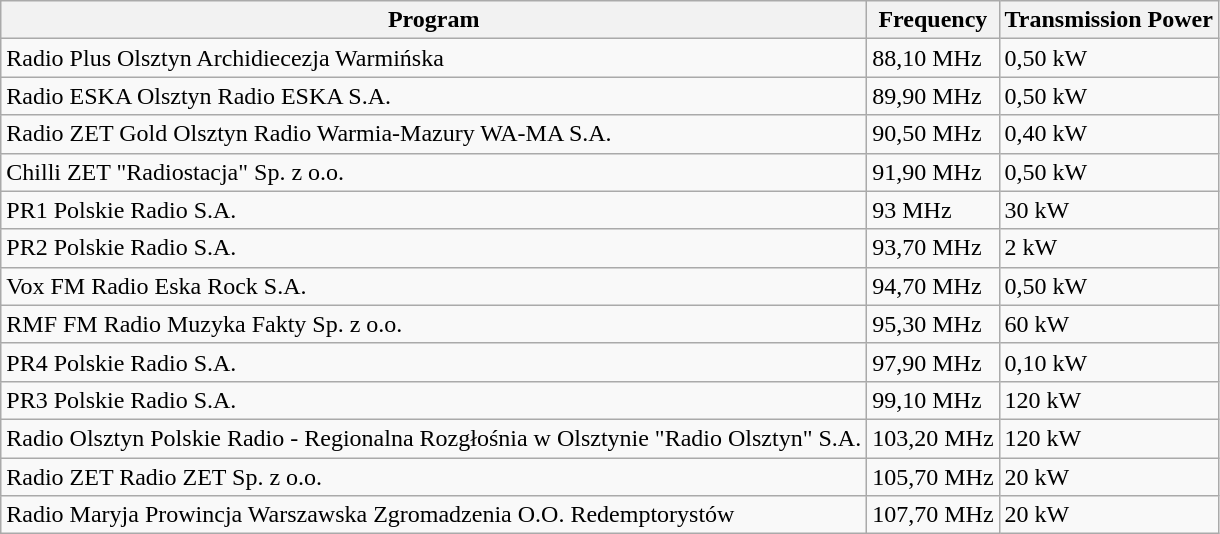<table class="wikitable">
<tr>
<th>Program</th>
<th>Frequency</th>
<th>Transmission Power</th>
</tr>
<tr>
<td>Radio Plus Olsztyn Archidiecezja Warmińska</td>
<td>88,10 MHz</td>
<td>0,50 kW</td>
</tr>
<tr>
<td>Radio ESKA Olsztyn Radio ESKA S.A.</td>
<td>89,90 MHz</td>
<td>0,50 kW</td>
</tr>
<tr>
<td>Radio ZET Gold Olsztyn Radio Warmia-Mazury WA-MA S.A.</td>
<td>90,50 MHz</td>
<td>0,40 kW</td>
</tr>
<tr>
<td>Chilli ZET "Radiostacja" Sp. z o.o.</td>
<td>91,90 MHz</td>
<td>0,50 kW</td>
</tr>
<tr>
<td>PR1 Polskie Radio S.A.</td>
<td>93 MHz</td>
<td>30 kW</td>
</tr>
<tr>
<td>PR2 Polskie Radio S.A.</td>
<td>93,70 MHz</td>
<td>2 kW</td>
</tr>
<tr>
<td>Vox FM Radio Eska Rock S.A.</td>
<td>94,70 MHz</td>
<td>0,50 kW</td>
</tr>
<tr>
<td>RMF FM Radio Muzyka Fakty Sp. z o.o.</td>
<td>95,30 MHz</td>
<td>60 kW</td>
</tr>
<tr>
<td>PR4 Polskie Radio S.A.</td>
<td>97,90 MHz</td>
<td>0,10 kW</td>
</tr>
<tr>
<td>PR3 Polskie Radio S.A.</td>
<td>99,10 MHz</td>
<td>120 kW</td>
</tr>
<tr>
<td>Radio Olsztyn Polskie Radio - Regionalna Rozgłośnia w Olsztynie "Radio Olsztyn" S.A.</td>
<td>103,20 MHz</td>
<td>120 kW</td>
</tr>
<tr>
<td>Radio ZET Radio ZET Sp. z o.o.</td>
<td>105,70 MHz</td>
<td>20 kW</td>
</tr>
<tr>
<td>Radio Maryja Prowincja Warszawska Zgromadzenia O.O. Redemptorystów</td>
<td>107,70 MHz</td>
<td>20 kW</td>
</tr>
</table>
